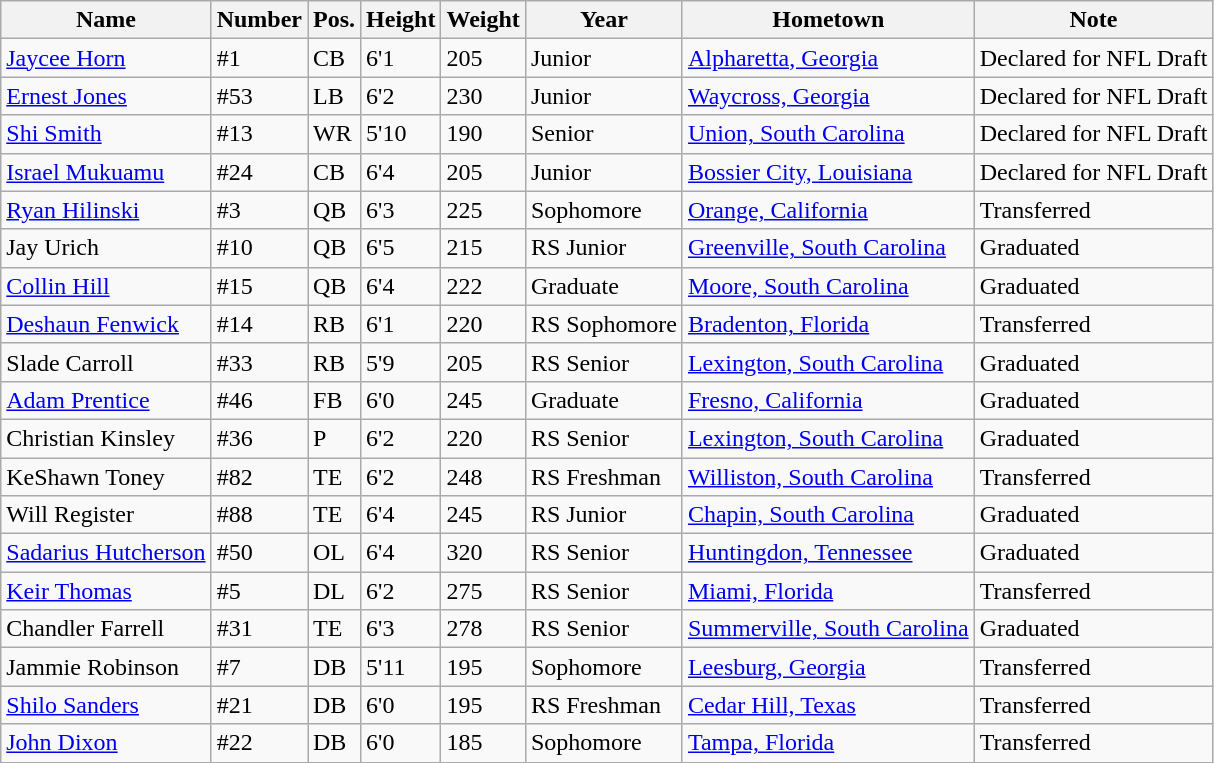<table class="wikitable sortable">
<tr>
<th>Name</th>
<th>Number</th>
<th>Pos.</th>
<th>Height</th>
<th>Weight</th>
<th>Year</th>
<th>Hometown</th>
<th>Note</th>
</tr>
<tr>
<td><a href='#'>Jaycee Horn</a></td>
<td>#1</td>
<td>CB</td>
<td>6'1</td>
<td>205</td>
<td>Junior</td>
<td><a href='#'>Alpharetta, Georgia</a></td>
<td>Declared for NFL Draft</td>
</tr>
<tr>
<td><a href='#'>Ernest Jones</a></td>
<td>#53</td>
<td>LB</td>
<td>6'2</td>
<td>230</td>
<td>Junior</td>
<td><a href='#'>Waycross, Georgia</a></td>
<td>Declared for NFL Draft</td>
</tr>
<tr>
<td><a href='#'>Shi Smith</a></td>
<td>#13</td>
<td>WR</td>
<td>5'10</td>
<td>190</td>
<td>Senior</td>
<td><a href='#'>Union, South Carolina</a></td>
<td>Declared for NFL Draft</td>
</tr>
<tr>
<td><a href='#'>Israel Mukuamu</a></td>
<td>#24</td>
<td>CB</td>
<td>6'4</td>
<td>205</td>
<td>Junior</td>
<td><a href='#'>Bossier City, Louisiana</a></td>
<td>Declared for NFL Draft</td>
</tr>
<tr>
<td><a href='#'>Ryan Hilinski</a></td>
<td>#3</td>
<td>QB</td>
<td>6'3</td>
<td>225</td>
<td>Sophomore</td>
<td><a href='#'>Orange, California</a></td>
<td>Transferred</td>
</tr>
<tr>
<td>Jay Urich</td>
<td>#10</td>
<td>QB</td>
<td>6'5</td>
<td>215</td>
<td>RS Junior</td>
<td><a href='#'>Greenville, South Carolina</a></td>
<td>Graduated</td>
</tr>
<tr>
<td><a href='#'>Collin Hill</a></td>
<td>#15</td>
<td>QB</td>
<td>6'4</td>
<td>222</td>
<td>Graduate</td>
<td><a href='#'>Moore, South Carolina</a></td>
<td>Graduated</td>
</tr>
<tr>
<td><a href='#'>Deshaun Fenwick</a></td>
<td>#14</td>
<td>RB</td>
<td>6'1</td>
<td>220</td>
<td>RS Sophomore</td>
<td><a href='#'>Bradenton, Florida</a></td>
<td>Transferred</td>
</tr>
<tr>
<td>Slade Carroll</td>
<td>#33</td>
<td>RB</td>
<td>5'9</td>
<td>205</td>
<td>RS Senior</td>
<td><a href='#'>Lexington, South Carolina</a></td>
<td>Graduated</td>
</tr>
<tr>
<td><a href='#'>Adam Prentice</a></td>
<td>#46</td>
<td>FB</td>
<td>6'0</td>
<td>245</td>
<td>Graduate</td>
<td><a href='#'>Fresno, California</a></td>
<td>Graduated</td>
</tr>
<tr>
<td>Christian Kinsley</td>
<td>#36</td>
<td>P</td>
<td>6'2</td>
<td>220</td>
<td>RS Senior</td>
<td><a href='#'>Lexington, South Carolina</a></td>
<td>Graduated</td>
</tr>
<tr>
<td>KeShawn Toney</td>
<td>#82</td>
<td>TE</td>
<td>6'2</td>
<td>248</td>
<td>RS Freshman</td>
<td><a href='#'>Williston, South Carolina</a></td>
<td>Transferred</td>
</tr>
<tr>
<td>Will Register</td>
<td>#88</td>
<td>TE</td>
<td>6'4</td>
<td>245</td>
<td>RS Junior</td>
<td><a href='#'>Chapin, South Carolina</a></td>
<td>Graduated</td>
</tr>
<tr>
<td><a href='#'>Sadarius Hutcherson</a></td>
<td>#50</td>
<td>OL</td>
<td>6'4</td>
<td>320</td>
<td>RS Senior</td>
<td><a href='#'>Huntingdon, Tennessee</a></td>
<td>Graduated</td>
</tr>
<tr>
<td><a href='#'>Keir Thomas</a></td>
<td>#5</td>
<td>DL</td>
<td>6'2</td>
<td>275</td>
<td>RS Senior</td>
<td><a href='#'>Miami, Florida</a></td>
<td>Transferred</td>
</tr>
<tr>
<td>Chandler Farrell</td>
<td>#31</td>
<td>TE</td>
<td>6'3</td>
<td>278</td>
<td>RS Senior</td>
<td><a href='#'>Summerville, South Carolina</a></td>
<td>Graduated</td>
</tr>
<tr>
<td>Jammie Robinson</td>
<td>#7</td>
<td>DB</td>
<td>5'11</td>
<td>195</td>
<td>Sophomore</td>
<td><a href='#'>Leesburg, Georgia</a></td>
<td>Transferred</td>
</tr>
<tr>
<td><a href='#'>Shilo Sanders</a></td>
<td>#21</td>
<td>DB</td>
<td>6'0</td>
<td>195</td>
<td>RS Freshman</td>
<td><a href='#'>Cedar Hill, Texas</a></td>
<td>Transferred</td>
</tr>
<tr>
<td><a href='#'>John Dixon</a></td>
<td>#22</td>
<td>DB</td>
<td>6'0</td>
<td>185</td>
<td>Sophomore</td>
<td><a href='#'>Tampa, Florida</a></td>
<td>Transferred</td>
</tr>
</table>
